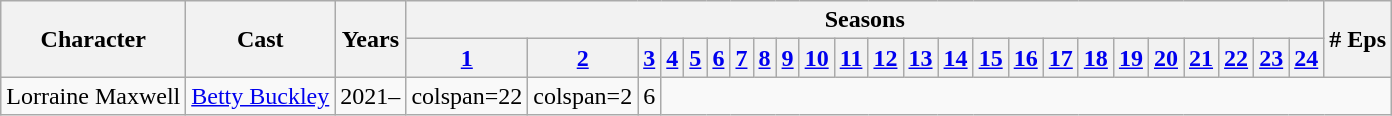<table class="wikitable">
<tr>
<th rowspan="2">Character</th>
<th rowspan="2">Cast</th>
<th rowspan="2">Years</th>
<th colspan="24">Seasons</th>
<th rowspan="2"># Eps</th>
</tr>
<tr>
<th><a href='#'>1</a></th>
<th><a href='#'>2</a></th>
<th><a href='#'>3</a></th>
<th><a href='#'>4</a></th>
<th><a href='#'>5</a></th>
<th><a href='#'>6</a></th>
<th><a href='#'>7</a></th>
<th><a href='#'>8</a></th>
<th><a href='#'>9</a></th>
<th><a href='#'>10</a></th>
<th><a href='#'>11</a></th>
<th><a href='#'>12</a></th>
<th><a href='#'>13</a></th>
<th><a href='#'>14</a></th>
<th><a href='#'>15</a></th>
<th><a href='#'>16</a></th>
<th><a href='#'>17</a></th>
<th><a href='#'>18</a></th>
<th><a href='#'>19</a></th>
<th><a href='#'>20</a></th>
<th><a href='#'>21</a></th>
<th><a href='#'>22</a></th>
<th><a href='#'>23</a></th>
<th><a href='#'>24</a></th>
</tr>
<tr>
<td>Lorraine Maxwell</td>
<td><a href='#'>Betty Buckley</a></td>
<td>2021–</td>
<td>colspan=22 </td>
<td>colspan=2 </td>
<td>6</td>
</tr>
</table>
